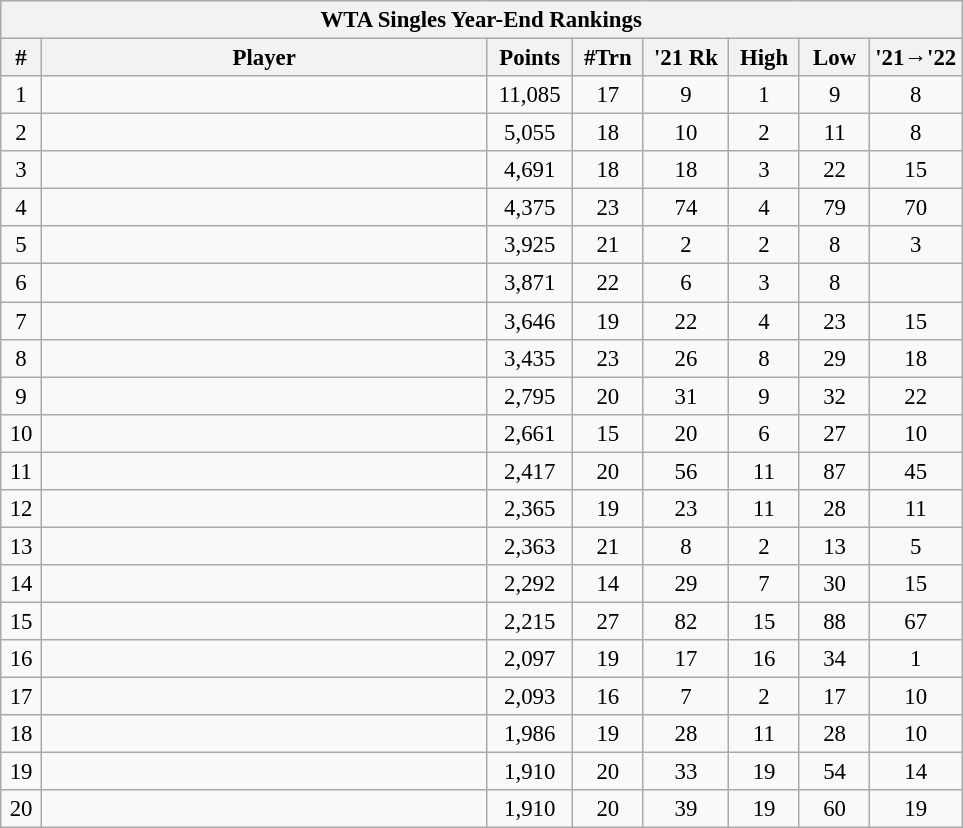<table class="wikitable" style="font-size:95%">
<tr>
<th colspan="10">WTA Singles Year-End Rankings</th>
</tr>
<tr>
<th style="width:20px;">#</th>
<th style="width:290px;">Player</th>
<th style="width:50px;">Points</th>
<th width=40>#Trn</th>
<th width=50>'21 Rk</th>
<th width=40>High</th>
<th width=40>Low</th>
<th width=50>'21→'22</th>
</tr>
<tr style="text-align:center;">
<td>1</td>
<td style="text-align:left;"></td>
<td>11,085</td>
<td>17</td>
<td>9</td>
<td>1</td>
<td>9</td>
<td> 8</td>
</tr>
<tr style="text-align:center;">
<td>2</td>
<td style="text-align:left;"></td>
<td>5,055</td>
<td>18</td>
<td>10</td>
<td>2</td>
<td>11</td>
<td> 8</td>
</tr>
<tr style="text-align:center;">
<td>3</td>
<td style="text-align:left;"></td>
<td>4,691</td>
<td>18</td>
<td>18</td>
<td>3</td>
<td>22</td>
<td> 15</td>
</tr>
<tr style="text-align:center;">
<td>4</td>
<td style="text-align:left;"></td>
<td>4,375</td>
<td>23</td>
<td>74</td>
<td>4</td>
<td>79</td>
<td> 70</td>
</tr>
<tr style="text-align:center;">
<td>5</td>
<td style="text-align:left;"></td>
<td>3,925</td>
<td>21</td>
<td>2</td>
<td>2</td>
<td>8</td>
<td> 3</td>
</tr>
<tr style="text-align:center;">
<td>6</td>
<td style="text-align:left;"></td>
<td>3,871</td>
<td>22</td>
<td>6</td>
<td>3</td>
<td>8</td>
<td></td>
</tr>
<tr style="text-align:center;">
<td>7</td>
<td style="text-align:left;"></td>
<td>3,646</td>
<td>19</td>
<td>22</td>
<td>4</td>
<td>23</td>
<td> 15</td>
</tr>
<tr style="text-align:center;">
<td>8</td>
<td style="text-align:left;"></td>
<td>3,435</td>
<td>23</td>
<td>26</td>
<td>8</td>
<td>29</td>
<td> 18</td>
</tr>
<tr style="text-align:center;">
<td>9</td>
<td style="text-align:left;"></td>
<td>2,795</td>
<td>20</td>
<td>31</td>
<td>9</td>
<td>32</td>
<td> 22</td>
</tr>
<tr style="text-align:center;">
<td>10</td>
<td style="text-align:left;"></td>
<td>2,661</td>
<td>15</td>
<td>20</td>
<td>6</td>
<td>27</td>
<td> 10</td>
</tr>
<tr style="text-align:center;">
<td>11</td>
<td style="text-align:left;"></td>
<td>2,417</td>
<td>20</td>
<td>56</td>
<td>11</td>
<td>87</td>
<td> 45</td>
</tr>
<tr style="text-align:center;">
<td>12</td>
<td style="text-align:left;"></td>
<td>2,365</td>
<td>19</td>
<td>23</td>
<td>11</td>
<td>28</td>
<td> 11</td>
</tr>
<tr style="text-align:center;">
<td>13</td>
<td style="text-align:left;"></td>
<td>2,363</td>
<td>21</td>
<td>8</td>
<td>2</td>
<td>13</td>
<td> 5</td>
</tr>
<tr style="text-align:center;">
<td>14</td>
<td style="text-align:left;"></td>
<td>2,292</td>
<td>14</td>
<td>29</td>
<td>7</td>
<td>30</td>
<td> 15</td>
</tr>
<tr style="text-align:center;">
<td>15</td>
<td style="text-align:left;"></td>
<td>2,215</td>
<td>27</td>
<td>82</td>
<td>15</td>
<td>88</td>
<td> 67</td>
</tr>
<tr style="text-align:center;">
<td>16</td>
<td style="text-align:left;"></td>
<td>2,097</td>
<td>19</td>
<td>17</td>
<td>16</td>
<td>34</td>
<td> 1</td>
</tr>
<tr style="text-align:center;">
<td>17</td>
<td style="text-align:left;"></td>
<td>2,093</td>
<td>16</td>
<td>7</td>
<td>2</td>
<td>17</td>
<td> 10</td>
</tr>
<tr style="text-align:center;">
<td>18</td>
<td style="text-align:left;"></td>
<td>1,986</td>
<td>19</td>
<td>28</td>
<td>11</td>
<td>28</td>
<td> 10</td>
</tr>
<tr style="text-align:center;">
<td>19</td>
<td style="text-align:left;"></td>
<td>1,910</td>
<td>20</td>
<td>33</td>
<td>19</td>
<td>54</td>
<td> 14</td>
</tr>
<tr style="text-align:center;">
<td>20</td>
<td style="text-align:left;"></td>
<td>1,910</td>
<td>20</td>
<td>39</td>
<td>19</td>
<td>60</td>
<td> 19</td>
</tr>
</table>
